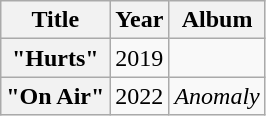<table class="wikitable plainrowheaders" style="text-align:center;">
<tr>
<th>Title</th>
<th>Year</th>
<th>Album</th>
</tr>
<tr>
<th scope="row">"Hurts"<br></th>
<td>2019</td>
<td></td>
</tr>
<tr>
<th scope="row">"On Air"<br></th>
<td>2022</td>
<td><em>Anomaly</em></td>
</tr>
</table>
